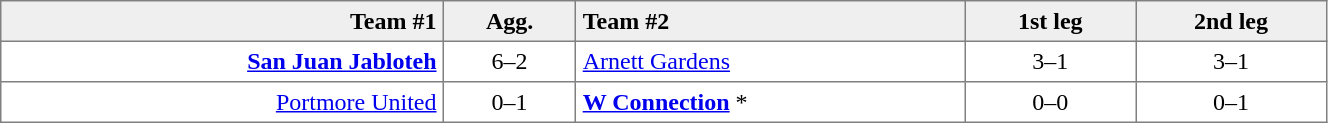<table border=1 cellspacing=0 cellpadding=4 style="border-collapse: collapse;" width=70%>
<tr bgcolor="efefef">
<th align=right>Team #1</th>
<th>Agg.</th>
<th align=left>Team #2</th>
<th>1st leg</th>
<th>2nd leg</th>
</tr>
<tr>
<td align=right><strong><a href='#'>San Juan Jabloteh</a></strong> </td>
<td align=center>6–2</td>
<td> <a href='#'>Arnett Gardens</a></td>
<td align=center>3–1</td>
<td align=center>3–1</td>
</tr>
<tr>
<td align=right><a href='#'>Portmore United</a> </td>
<td align=center>0–1</td>
<td> <strong><a href='#'>W Connection</a></strong> *</td>
<td align=center>0–0</td>
<td align=center>0–1</td>
</tr>
</table>
